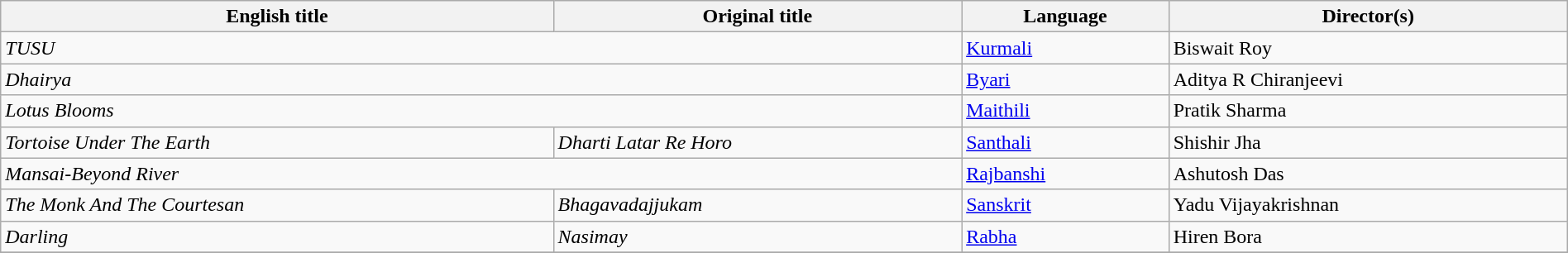<table class="sortable wikitable" style="width:100%; margin-bottom:4px" cellpadding="5">
<tr>
<th scope="col">English title</th>
<th scope="col">Original title</th>
<th scope="col">Language</th>
<th scope="col">Director(s)</th>
</tr>
<tr>
<td colspan=2><em>TUSU</em></td>
<td><a href='#'>Kurmali</a></td>
<td>Biswait Roy</td>
</tr>
<tr>
<td colspan=2><em>Dhairya</em></td>
<td><a href='#'>Byari</a></td>
<td>Aditya R Chiranjeevi</td>
</tr>
<tr>
<td colspan=2><em>Lotus Blooms</em></td>
<td><a href='#'>Maithili</a></td>
<td>Pratik Sharma</td>
</tr>
<tr>
<td><em>Tortoise Under The Earth</em></td>
<td><em>Dharti Latar Re Horo</em></td>
<td><a href='#'>Santhali</a></td>
<td>Shishir Jha</td>
</tr>
<tr>
<td colspan=2><em>Mansai-Beyond River</em></td>
<td><a href='#'>Rajbanshi</a></td>
<td>Ashutosh Das</td>
</tr>
<tr>
<td><em>The Monk And The Courtesan</em></td>
<td><em>Bhagavadajjukam</em></td>
<td><a href='#'>Sanskrit</a></td>
<td>Yadu Vijayakrishnan</td>
</tr>
<tr>
<td><em>Darling</em></td>
<td><em>Nasimay</em></td>
<td><a href='#'>Rabha</a></td>
<td>Hiren Bora</td>
</tr>
<tr>
</tr>
</table>
